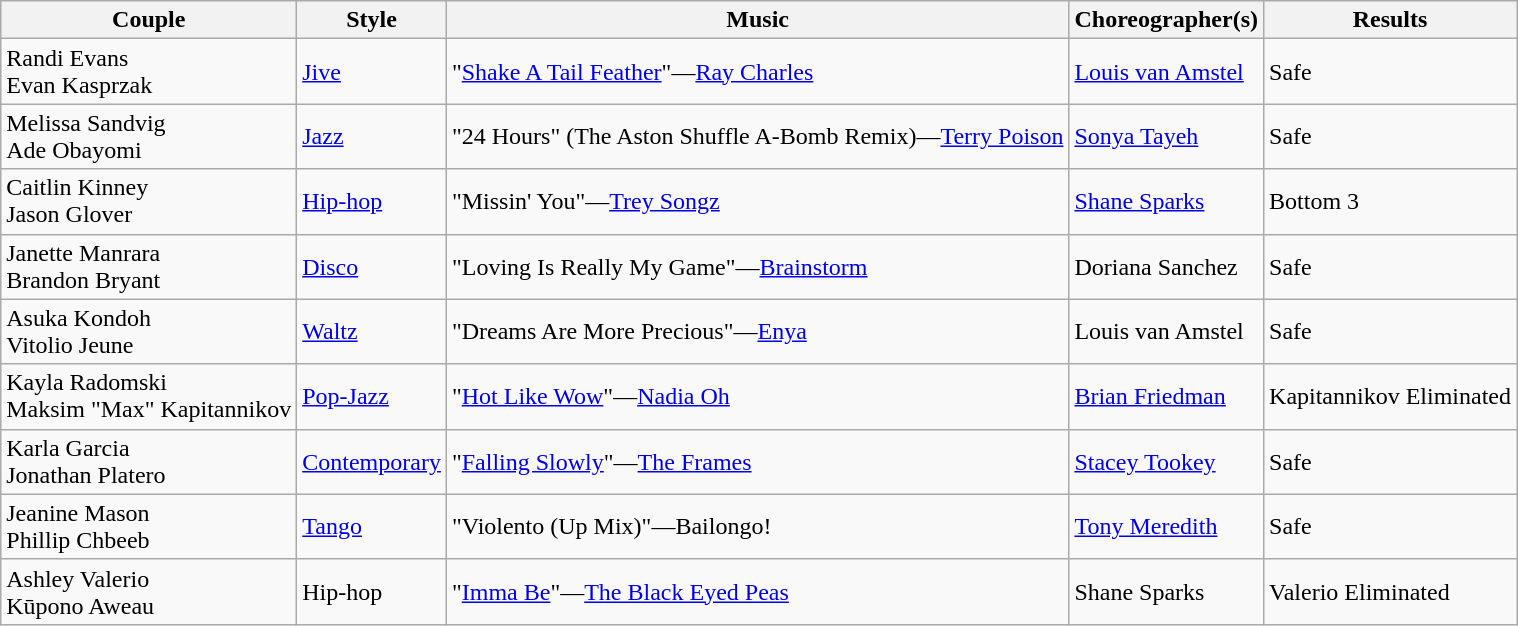<table class="wikitable">
<tr>
<th>Couple</th>
<th>Style</th>
<th>Music</th>
<th>Choreographer(s)</th>
<th>Results</th>
</tr>
<tr>
<td>Randi Evans<br>Evan Kasprzak</td>
<td><a href='#'>Jive</a></td>
<td>"<a href='#'>Shake A Tail Feather</a>"—<a href='#'>Ray Charles</a></td>
<td><a href='#'>Louis van Amstel</a></td>
<td>Safe</td>
</tr>
<tr>
<td>Melissa Sandvig<br>Ade Obayomi</td>
<td><a href='#'>Jazz</a></td>
<td>"24 Hours" (The Aston Shuffle A-Bomb Remix)—<a href='#'>Terry Poison</a></td>
<td><a href='#'>Sonya Tayeh</a></td>
<td>Safe</td>
</tr>
<tr>
<td>Caitlin Kinney<br>Jason Glover</td>
<td><a href='#'>Hip-hop</a></td>
<td>"Missin' You"—<a href='#'>Trey Songz</a></td>
<td><a href='#'>Shane Sparks</a></td>
<td>Bottom 3</td>
</tr>
<tr>
<td>Janette Manrara<br>Brandon Bryant</td>
<td><a href='#'>Disco</a></td>
<td>"Loving Is Really My Game"—<a href='#'>Brainstorm</a></td>
<td>Doriana Sanchez</td>
<td>Safe</td>
</tr>
<tr>
<td>Asuka Kondoh<br>Vitolio Jeune</td>
<td><a href='#'>Waltz</a></td>
<td>"Dreams Are More Precious"—<a href='#'>Enya</a></td>
<td>Louis van Amstel</td>
<td>Safe</td>
</tr>
<tr>
<td>Kayla Radomski<br>Maksim "Max" Kapitannikov</td>
<td><a href='#'>Pop-Jazz</a></td>
<td>"<a href='#'>Hot Like Wow</a>"—<a href='#'>Nadia Oh</a></td>
<td><a href='#'>Brian Friedman</a></td>
<td>Kapitannikov Eliminated</td>
</tr>
<tr>
<td>Karla Garcia<br>Jonathan Platero</td>
<td><a href='#'>Contemporary</a></td>
<td>"<a href='#'>Falling Slowly</a>"—<a href='#'>The Frames</a></td>
<td><a href='#'>Stacey Tookey</a></td>
<td>Safe</td>
</tr>
<tr>
<td>Jeanine Mason<br>Phillip Chbeeb</td>
<td><a href='#'>Tango</a></td>
<td>"Violento (Up Mix)"—Bailongo!</td>
<td><a href='#'>Tony Meredith</a></td>
<td>Safe</td>
</tr>
<tr>
<td>Ashley Valerio<br>Kūpono Aweau</td>
<td>Hip-hop</td>
<td>"<a href='#'>Imma Be</a>"—<a href='#'>The Black Eyed Peas</a></td>
<td>Shane Sparks</td>
<td>Valerio Eliminated</td>
</tr>
</table>
